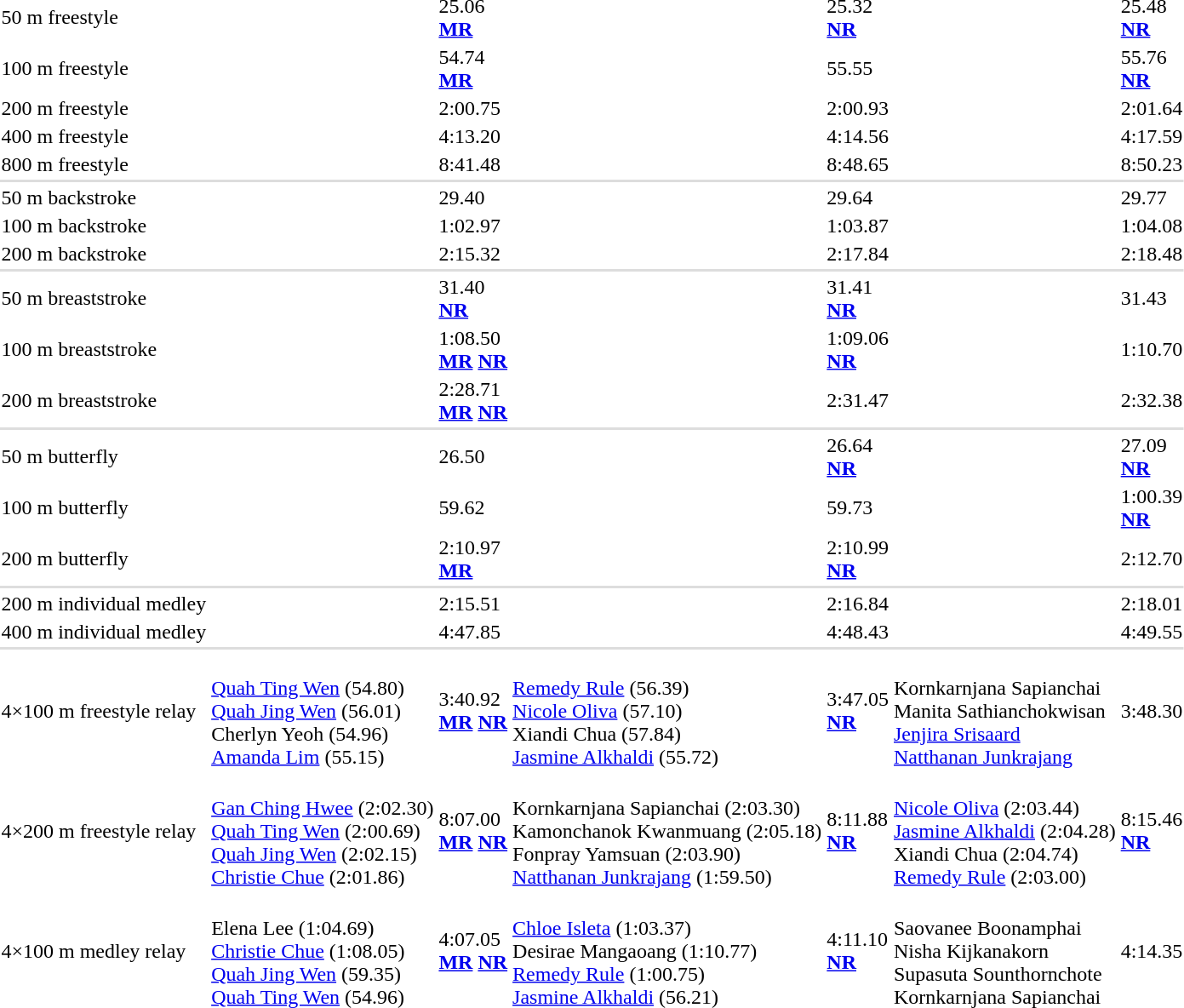<table>
<tr>
<td>50 m freestyle</td>
<td></td>
<td>25.06<br><strong><a href='#'>MR</a></strong></td>
<td></td>
<td>25.32<br><strong><a href='#'>NR</a></strong></td>
<td></td>
<td>25.48<br><strong><a href='#'>NR</a></strong></td>
</tr>
<tr>
<td>100 m freestyle</td>
<td></td>
<td>54.74<br><strong><a href='#'>MR</a></strong></td>
<td></td>
<td>55.55</td>
<td></td>
<td>55.76<br><strong><a href='#'>NR</a></strong></td>
</tr>
<tr>
<td>200 m freestyle</td>
<td></td>
<td>2:00.75</td>
<td></td>
<td>2:00.93</td>
<td></td>
<td>2:01.64</td>
</tr>
<tr>
<td>400 m freestyle</td>
<td></td>
<td>4:13.20</td>
<td></td>
<td>4:14.56</td>
<td></td>
<td>4:17.59</td>
</tr>
<tr>
<td>800 m freestyle</td>
<td></td>
<td>8:41.48</td>
<td></td>
<td>8:48.65</td>
<td></td>
<td>8:50.23</td>
</tr>
<tr style="background:#ddd;">
<td colspan=7></td>
</tr>
<tr>
<td>50 m backstroke</td>
<td></td>
<td>29.40</td>
<td></td>
<td>29.64</td>
<td></td>
<td>29.77</td>
</tr>
<tr>
<td>100 m backstroke</td>
<td></td>
<td>1:02.97</td>
<td></td>
<td>1:03.87</td>
<td></td>
<td>1:04.08</td>
</tr>
<tr>
<td>200 m backstroke</td>
<td></td>
<td>2:15.32</td>
<td></td>
<td>2:17.84</td>
<td></td>
<td>2:18.48</td>
</tr>
<tr style="background:#ddd;">
<td colspan=7></td>
</tr>
<tr>
<td>50 m breaststroke</td>
<td></td>
<td>31.40<br><strong><a href='#'>NR</a></strong></td>
<td></td>
<td>31.41<br><strong><a href='#'>NR</a></strong></td>
<td></td>
<td>31.43</td>
</tr>
<tr>
<td>100 m breaststroke</td>
<td></td>
<td>1:08.50<br><strong><a href='#'>MR</a></strong> <strong><a href='#'>NR</a></strong></td>
<td></td>
<td>1:09.06<br><strong><a href='#'>NR</a></strong></td>
<td></td>
<td>1:10.70</td>
</tr>
<tr>
<td>200 m breaststroke</td>
<td></td>
<td>2:28.71<br><strong><a href='#'>MR</a></strong> <strong><a href='#'>NR</a></strong></td>
<td></td>
<td>2:31.47</td>
<td></td>
<td>2:32.38</td>
</tr>
<tr style="background:#ddd;">
<td colspan=7></td>
</tr>
<tr>
<td>50 m butterfly</td>
<td></td>
<td>26.50</td>
<td></td>
<td>26.64<br><strong><a href='#'>NR</a></strong></td>
<td></td>
<td>27.09<br><strong><a href='#'>NR</a></strong></td>
</tr>
<tr>
<td>100 m butterfly</td>
<td></td>
<td>59.62</td>
<td></td>
<td>59.73</td>
<td></td>
<td>1:00.39<br><strong><a href='#'>NR</a></strong></td>
</tr>
<tr>
<td>200 m butterfly</td>
<td></td>
<td>2:10.97<br><strong><a href='#'>MR</a></strong></td>
<td></td>
<td>2:10.99<br><strong><a href='#'>NR</a></strong></td>
<td></td>
<td>2:12.70</td>
</tr>
<tr style="background:#ddd;">
<td colspan=7></td>
</tr>
<tr>
<td>200 m individual medley</td>
<td></td>
<td>2:15.51</td>
<td></td>
<td>2:16.84</td>
<td></td>
<td>2:18.01</td>
</tr>
<tr>
<td>400 m individual medley</td>
<td></td>
<td>4:47.85</td>
<td></td>
<td>4:48.43</td>
<td></td>
<td>4:49.55</td>
</tr>
<tr style="background:#ddd;">
<td colspan=7></td>
</tr>
<tr>
<td>4×100 m freestyle relay</td>
<td><br> <a href='#'>Quah Ting Wen</a> (54.80) <br><a href='#'>Quah Jing Wen</a> (56.01) <br>Cherlyn Yeoh (54.96) <br><a href='#'>Amanda Lim</a> (55.15)</td>
<td>3:40.92<br><strong><a href='#'>MR</a></strong> <strong><a href='#'>NR</a></strong></td>
<td><br><a href='#'>Remedy Rule</a> (56.39) <br><a href='#'>Nicole Oliva</a> (57.10) <br>Xiandi Chua (57.84) <br><a href='#'>Jasmine Alkhaldi</a> (55.72)</td>
<td>3:47.05<br><strong><a href='#'>NR</a></strong></td>
<td><br>Kornkarnjana Sapianchai<br>Manita Sathianchokwisan<br><a href='#'>Jenjira Srisaard</a><br><a href='#'>Natthanan Junkrajang</a></td>
<td>3:48.30</td>
</tr>
<tr>
<td>4×200 m freestyle relay</td>
<td><br><a href='#'>Gan Ching Hwee</a> (2:02.30) <br><a href='#'>Quah Ting Wen</a> (2:00.69) <br><a href='#'>Quah Jing Wen</a> (2:02.15) <br><a href='#'>Christie Chue</a> (2:01.86)</td>
<td>8:07.00<br><strong><a href='#'>MR</a></strong> <strong><a href='#'>NR</a></strong></td>
<td><br>Kornkarnjana Sapianchai (2:03.30) <br>Kamonchanok Kwanmuang (2:05.18) <br>Fonpray Yamsuan (2:03.90) <br><a href='#'>Natthanan Junkrajang</a> (1:59.50)</td>
<td>8:11.88<br><strong><a href='#'>NR</a></strong></td>
<td><br><a href='#'>Nicole Oliva</a> (2:03.44) <br><a href='#'>Jasmine Alkhaldi</a> (2:04.28) <br>Xiandi Chua (2:04.74) <br><a href='#'>Remedy Rule</a> (2:03.00)</td>
<td>8:15.46<br><strong><a href='#'>NR</a></strong></td>
</tr>
<tr>
<td>4×100 m medley relay</td>
<td><br>Elena Lee (1:04.69) <br><a href='#'>Christie Chue</a> (1:08.05) <br><a href='#'>Quah Jing Wen</a> (59.35) <br><a href='#'>Quah Ting Wen</a> (54.96)</td>
<td>4:07.05<br><strong><a href='#'>MR</a></strong> <strong><a href='#'>NR</a></strong></td>
<td><br><a href='#'>Chloe Isleta</a> (1:03.37) <br>Desirae Mangaoang (1:10.77) <br><a href='#'>Remedy Rule</a> (1:00.75) <br><a href='#'>Jasmine Alkhaldi</a> (56.21)</td>
<td>4:11.10<br><strong><a href='#'>NR</a></strong></td>
<td><br>Saovanee Boonamphai<br>Nisha Kijkanakorn<br>Supasuta Sounthornchote<br>Kornkarnjana Sapianchai</td>
<td>4:14.35</td>
</tr>
</table>
